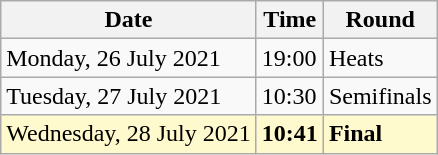<table class="wikitable">
<tr>
<th>Date</th>
<th>Time</th>
<th>Round</th>
</tr>
<tr>
<td>Monday, 26 July 2021</td>
<td>19:00</td>
<td>Heats</td>
</tr>
<tr>
<td>Tuesday, 27 July 2021</td>
<td>10:30</td>
<td>Semifinals</td>
</tr>
<tr style=background:lemonchiffon>
<td>Wednesday, 28 July 2021</td>
<td><strong>10:41</strong></td>
<td><strong>Final</strong></td>
</tr>
</table>
